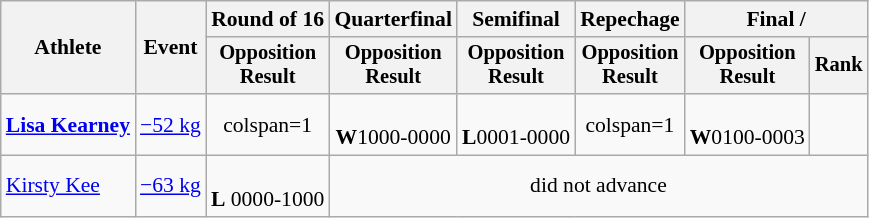<table class="wikitable" style="font-size:90%">
<tr>
<th rowspan=2>Athlete</th>
<th rowspan=2>Event</th>
<th>Round of 16</th>
<th>Quarterfinal</th>
<th>Semifinal</th>
<th>Repechage</th>
<th colspan=2>Final / </th>
</tr>
<tr style="font-size: 95%">
<th>Opposition<br>Result</th>
<th>Opposition<br>Result</th>
<th>Opposition<br>Result</th>
<th>Opposition<br>Result</th>
<th>Opposition<br>Result</th>
<th>Rank</th>
</tr>
<tr align=center>
<td align=left><strong><a href='#'>Lisa Kearney</a></strong></td>
<td align=left><a href='#'>−52 kg</a></td>
<td>colspan=1 </td>
<td><br><strong>W</strong>1000-0000</td>
<td><br><strong>L</strong>0001-0000</td>
<td>colspan=1 </td>
<td><br><strong>W</strong>0100-0003</td>
<td></td>
</tr>
<tr align=center>
<td align=left><a href='#'>Kirsty Kee</a></td>
<td align=left><a href='#'>−63 kg</a></td>
<td><br><strong>L</strong> 0000-1000</td>
<td colspan=5>did not advance</td>
</tr>
</table>
